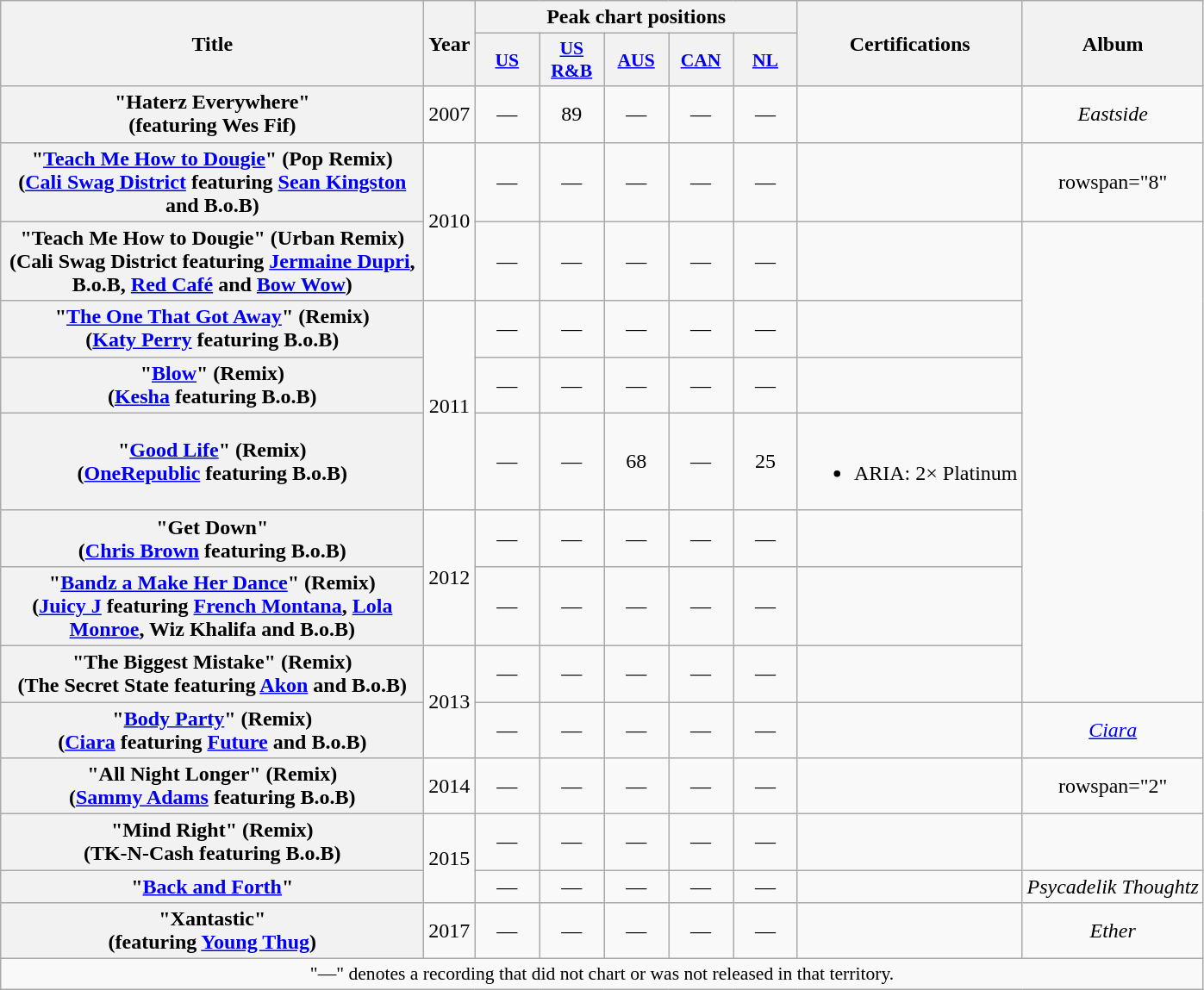<table class="wikitable plainrowheaders" style="text-align:center;">
<tr>
<th scope="col" rowspan="2" style="width:20em;">Title</th>
<th scope="col" rowspan="2">Year</th>
<th scope="col" colspan="5">Peak chart positions</th>
<th scope="col" rowspan="2">Certifications</th>
<th scope="col" rowspan="2">Album</th>
</tr>
<tr>
<th scope="col" style="width:3em;font-size:90%;"><a href='#'>US</a><br></th>
<th scope="col" style="width:3em;font-size:90%;"><a href='#'>US R&B</a><br></th>
<th scope="col" style="width:3em;font-size:90%;"><a href='#'>AUS</a><br></th>
<th scope="col" style="width:3em;font-size:90%;"><a href='#'>CAN</a><br></th>
<th scope="col" style="width:3em;font-size:90%;"><a href='#'>NL</a><br></th>
</tr>
<tr>
<th scope="row">"Haterz Everywhere"<br><span>(featuring Wes Fif)</span></th>
<td>2007</td>
<td>—</td>
<td>89</td>
<td>—</td>
<td>—</td>
<td>—</td>
<td></td>
<td><em>Eastside</em></td>
</tr>
<tr>
<th scope="row">"<a href='#'>Teach Me How to Dougie</a>" (Pop Remix)<br><span>(<a href='#'>Cali Swag District</a> featuring <a href='#'>Sean Kingston</a> and B.o.B)</span></th>
<td rowspan="2">2010</td>
<td>—</td>
<td>—</td>
<td>—</td>
<td>—</td>
<td>—</td>
<td></td>
<td>rowspan="8" </td>
</tr>
<tr>
<th scope="row">"Teach Me How to Dougie" (Urban Remix)<br><span>(Cali Swag District featuring <a href='#'>Jermaine Dupri</a>, B.o.B, <a href='#'>Red Café</a> and <a href='#'>Bow Wow</a>)</span></th>
<td>—</td>
<td>—</td>
<td>—</td>
<td>—</td>
<td>—</td>
<td></td>
</tr>
<tr>
<th scope="row">"<a href='#'>The One That Got Away</a>" (Remix)<br><span>(<a href='#'>Katy Perry</a> featuring B.o.B)</span></th>
<td rowspan="3">2011</td>
<td>—</td>
<td>—</td>
<td>—</td>
<td>—</td>
<td>—</td>
<td></td>
</tr>
<tr>
<th scope="row">"<a href='#'>Blow</a>" (Remix)<br><span>(<a href='#'>Kesha</a> featuring B.o.B)</span></th>
<td>—</td>
<td>—</td>
<td>—</td>
<td>—</td>
<td>—</td>
<td></td>
</tr>
<tr>
<th scope="row">"<a href='#'>Good Life</a>" (Remix)<br><span>(<a href='#'>OneRepublic</a> featuring B.o.B)</span></th>
<td>—</td>
<td>—</td>
<td>68</td>
<td>—</td>
<td>25</td>
<td><br><ul><li>ARIA: 2× Platinum</li></ul></td>
</tr>
<tr>
<th scope="row">"Get Down"<br><span>(<a href='#'>Chris Brown</a> featuring B.o.B)</span></th>
<td rowspan="2">2012</td>
<td>—</td>
<td>—</td>
<td>—</td>
<td>—</td>
<td>—</td>
<td></td>
</tr>
<tr>
<th scope="row">"<a href='#'>Bandz a Make Her Dance</a>" (Remix)<br><span>(<a href='#'>Juicy J</a> featuring <a href='#'>French Montana</a>, <a href='#'>Lola Monroe</a>, Wiz Khalifa and B.o.B)</span></th>
<td>—</td>
<td>—</td>
<td>—</td>
<td>—</td>
<td>—</td>
<td></td>
</tr>
<tr>
<th scope="row">"The Biggest Mistake" (Remix)<br><span>(The Secret State featuring <a href='#'>Akon</a> and B.o.B)</span></th>
<td rowspan="2">2013</td>
<td>—</td>
<td>—</td>
<td>—</td>
<td>—</td>
<td>—</td>
<td></td>
</tr>
<tr>
<th scope="row">"<a href='#'>Body Party</a>" (Remix)<br><span>(<a href='#'>Ciara</a> featuring <a href='#'>Future</a> and B.o.B)</span></th>
<td>—</td>
<td>—</td>
<td>—</td>
<td>—</td>
<td>—</td>
<td></td>
<td><em><a href='#'>Ciara</a></em></td>
</tr>
<tr>
<th scope="row">"All Night Longer" (Remix)<br><span>(<a href='#'>Sammy Adams</a> featuring B.o.B)</span></th>
<td>2014</td>
<td>—</td>
<td>—</td>
<td>—</td>
<td>—</td>
<td>—</td>
<td></td>
<td>rowspan="2" </td>
</tr>
<tr>
<th scope="row">"Mind Right" (Remix)<br><span>(TK-N-Cash featuring B.o.B)</span></th>
<td rowspan="2">2015</td>
<td>—</td>
<td>—</td>
<td>—</td>
<td>—</td>
<td>—</td>
<td></td>
</tr>
<tr>
<th scope="row">"<a href='#'>Back and Forth</a>"</th>
<td>—</td>
<td>—</td>
<td>—</td>
<td>—</td>
<td>—</td>
<td></td>
<td><em>Psycadelik Thoughtz</em></td>
</tr>
<tr>
<th scope="row">"Xantastic"<br><span>(featuring <a href='#'>Young Thug</a>)</span></th>
<td>2017</td>
<td>—</td>
<td>—</td>
<td>—</td>
<td>—</td>
<td>—</td>
<td></td>
<td><em>Ether</em></td>
</tr>
<tr>
<td colspan="14" style="font-size:90%">"—" denotes a recording that did not chart or was not released in that territory.</td>
</tr>
</table>
